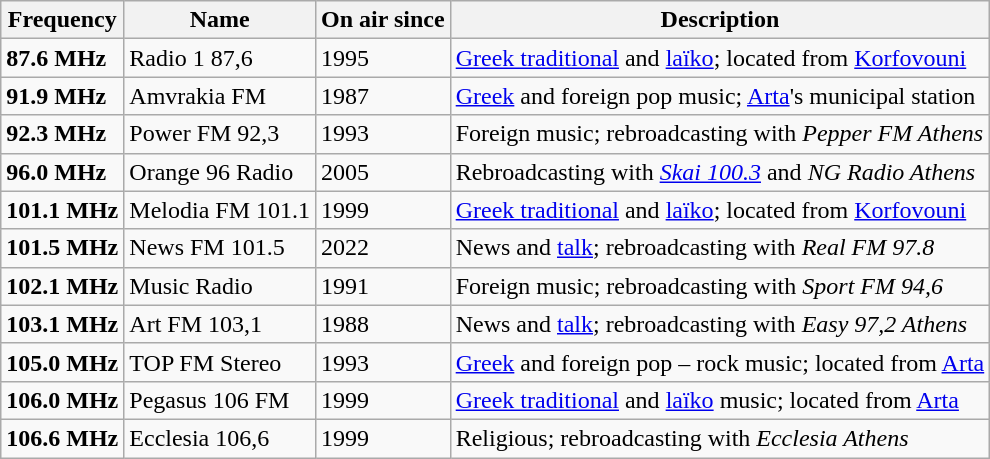<table class="wikitable">
<tr>
<th>Frequency</th>
<th>Name</th>
<th>On air since</th>
<th>Description</th>
</tr>
<tr>
<td><strong>87.6 MHz</strong></td>
<td>Radio 1 87,6</td>
<td>1995</td>
<td><a href='#'>Greek traditional</a> and <a href='#'>laïko</a>; located from <a href='#'>Korfovouni</a></td>
</tr>
<tr>
<td><strong>91.9 MHz</strong></td>
<td>Amvrakia FM</td>
<td>1987</td>
<td><a href='#'>Greek</a> and foreign pop music; <a href='#'>Arta</a>'s municipal station</td>
</tr>
<tr>
<td><strong>92.3 MHz</strong></td>
<td>Power FM 92,3</td>
<td>1993</td>
<td>Foreign music; rebroadcasting with <em>Pepper FM Athens</em></td>
</tr>
<tr>
<td><strong>96.0 MHz</strong></td>
<td>Orange 96 Radio</td>
<td>2005</td>
<td>Rebroadcasting with <em><a href='#'>Skai 100.3</a></em> and <em>NG Radio Athens</em></td>
</tr>
<tr>
<td><strong>101.1 MHz</strong></td>
<td>Melodia FM 101.1</td>
<td>1999</td>
<td><a href='#'>Greek traditional</a> and <a href='#'>laïko</a>; located from <a href='#'>Korfovouni</a></td>
</tr>
<tr>
<td><strong>101.5 MHz</strong></td>
<td>News FM 101.5</td>
<td>2022</td>
<td>News and <a href='#'>talk</a>; rebroadcasting with <em>Real FM 97.8</em></td>
</tr>
<tr>
<td><strong>102.1 MHz</strong></td>
<td>Music Radio</td>
<td>1991</td>
<td>Foreign music; rebroadcasting with <em>Sport FM 94,6</em></td>
</tr>
<tr>
<td><strong>103.1 MHz</strong></td>
<td>Art FM 103,1</td>
<td>1988</td>
<td>News and <a href='#'>talk</a>; rebroadcasting with <em>Easy 97,2 Athens</em></td>
</tr>
<tr>
<td><strong>105.0 MHz</strong></td>
<td>TOP FM Stereo</td>
<td>1993</td>
<td><a href='#'>Greek</a> and foreign pop – rock music; located from <a href='#'>Arta</a></td>
</tr>
<tr>
<td><strong>106.0 MHz</strong></td>
<td>Pegasus 106 FM</td>
<td>1999</td>
<td><a href='#'>Greek traditional</a> and <a href='#'>laïko</a> music; located from <a href='#'>Arta</a></td>
</tr>
<tr>
<td><strong>106.6 MHz</strong></td>
<td>Ecclesia 106,6</td>
<td>1999</td>
<td>Religious; rebroadcasting with <em>Ecclesia Athens</em></td>
</tr>
</table>
